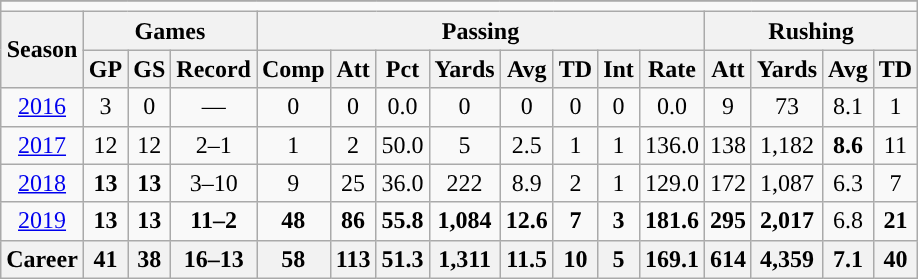<table class=wikitable style="text-align:center;">
<tr>
</tr>
<tr>
<td ! colspan="16"></td>
</tr>
<tr>
<th rowspan="2">Season</th>
<th colspan="3">Games</th>
<th colspan="8">Passing</th>
<th colspan="5">Rushing</th>
</tr>
<tr>
<th>GP</th>
<th>GS</th>
<th>Record</th>
<th>Comp</th>
<th>Att</th>
<th>Pct</th>
<th>Yards</th>
<th>Avg</th>
<th>TD</th>
<th>Int</th>
<th>Rate</th>
<th>Att</th>
<th>Yards</th>
<th>Avg</th>
<th>TD</th>
</tr>
<tr>
<td><a href='#'>2016</a></td>
<td>3</td>
<td>0</td>
<td>—</td>
<td>0</td>
<td>0</td>
<td>0.0</td>
<td>0</td>
<td>0</td>
<td>0</td>
<td>0</td>
<td>0.0</td>
<td>9</td>
<td>73</td>
<td>8.1</td>
<td>1</td>
</tr>
<tr>
<td><a href='#'>2017</a></td>
<td>12</td>
<td>12</td>
<td>2–1</td>
<td>1</td>
<td>2</td>
<td>50.0</td>
<td>5</td>
<td>2.5</td>
<td>1</td>
<td>1</td>
<td>136.0</td>
<td>138</td>
<td>1,182</td>
<td><strong>8.6</strong></td>
<td>11</td>
</tr>
<tr>
<td><a href='#'>2018</a></td>
<td><strong>13</strong></td>
<td><strong>13</strong></td>
<td>3–10</td>
<td>9</td>
<td>25</td>
<td>36.0</td>
<td>222</td>
<td>8.9</td>
<td>2</td>
<td>1</td>
<td>129.0</td>
<td>172</td>
<td>1,087</td>
<td>6.3</td>
<td>7</td>
</tr>
<tr>
<td><a href='#'>2019</a></td>
<td><strong>13</strong></td>
<td><strong>13</strong></td>
<td><strong>11–2</strong></td>
<td><strong>48</strong></td>
<td><strong>86</strong></td>
<td><strong>55.8</strong></td>
<td><strong>1,084</strong></td>
<td><strong>12.6</strong></td>
<td><strong>7</strong></td>
<td><strong>3</strong></td>
<td><strong>181.6</strong></td>
<td><strong>295</strong></td>
<td><strong>2,017</strong></td>
<td>6.8</td>
<td><strong>21</strong></td>
</tr>
<tr>
<th>Career</th>
<th>41</th>
<th>38</th>
<th>16–13</th>
<th>58</th>
<th>113</th>
<th>51.3</th>
<th>1,311</th>
<th>11.5</th>
<th>10</th>
<th>5</th>
<th>169.1</th>
<th>614</th>
<th>4,359</th>
<th>7.1</th>
<th>40</th>
</tr>
</table>
